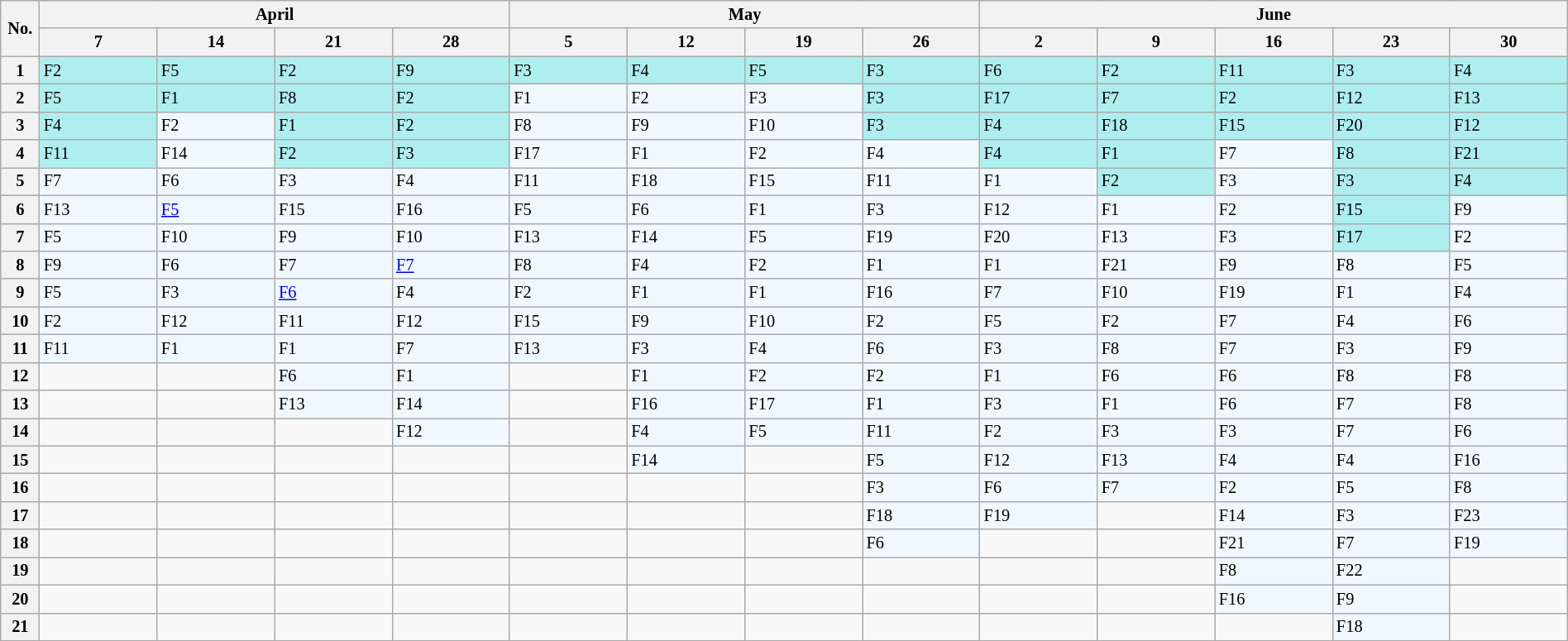<table class="wikitable" style="font-size: 85%; width: 100%">
<tr>
<th rowspan=2 width=25>No.</th>
<th colspan=4>April</th>
<th colspan=4>May</th>
<th colspan=5>June</th>
</tr>
<tr>
<th>7</th>
<th>14</th>
<th>21</th>
<th>28</th>
<th>5</th>
<th>12</th>
<th>19</th>
<th>26</th>
<th>2</th>
<th>9</th>
<th>16</th>
<th>23</th>
<th>30</th>
</tr>
<tr>
<th>1</th>
<td style="background:#afeeee;"> F2</td>
<td style="background:#afeeee;"> F5</td>
<td style="background:#afeeee;"> F2</td>
<td style="background:#afeeee;"> F9</td>
<td style="background:#afeeee;"> F3</td>
<td style="background:#afeeee;"> F4</td>
<td style="background:#afeeee;"> F5</td>
<td style="background:#afeeee;"> F3</td>
<td style="background:#afeeee;"> F6</td>
<td style="background:#afeeee;"> F2</td>
<td style="background:#afeeee;"> F11</td>
<td style="background:#afeeee;"> F3</td>
<td style="background:#afeeee;"> F4</td>
</tr>
<tr>
<th>2</th>
<td style="background:#afeeee;"> F5</td>
<td style="background:#afeeee;"> F1</td>
<td style="background:#afeeee;"> F8</td>
<td style="background:#afeeee;"> F2</td>
<td style="background:#f0f8ff;"> F1</td>
<td style="background:#f0f8ff;"> F2</td>
<td style="background:#f0f8ff;"> F3</td>
<td style="background:#afeeee;"> F3</td>
<td style="background:#afeeee;"> F17</td>
<td style="background:#afeeee;"> F7</td>
<td style="background:#afeeee;"> F2</td>
<td style="background:#afeeee;"> F12</td>
<td style="background:#afeeee;"> F13</td>
</tr>
<tr>
<th>3</th>
<td style="background:#afeeee;"> F4</td>
<td style="background:#f0f8ff;"> F2</td>
<td style="background:#afeeee;"> F1</td>
<td style="background:#afeeee;"> F2</td>
<td style="background:#f0f8ff;"> F8</td>
<td style="background:#f0f8ff;"> F9</td>
<td style="background:#f0f8ff;"> F10</td>
<td style="background:#afeeee;"> F3</td>
<td style="background:#afeeee;"> F4</td>
<td style="background:#afeeee;"> F18</td>
<td style="background:#afeeee;"> F15</td>
<td style="background:#afeeee;"> F20</td>
<td style="background:#afeeee;"> F12</td>
</tr>
<tr>
<th>4</th>
<td style="background:#afeeee;"> F11</td>
<td style="background:#f0f8ff;"> F14</td>
<td style="background:#afeeee;"> F2</td>
<td style="background:#afeeee;"> F3</td>
<td style="background:#f0f8ff;"> F17</td>
<td style="background:#f0f8ff;"> F1</td>
<td style="background:#f0f8ff;"> F2</td>
<td style="background:#f0f8ff;"> F4</td>
<td style="background:#afeeee;"> F4</td>
<td style="background:#afeeee;"> F1</td>
<td style="background:#f0f8ff;"> F7</td>
<td style="background:#afeeee;"> F8</td>
<td style="background:#afeeee;"> F21</td>
</tr>
<tr>
<th>5</th>
<td style="background:#f0f8ff;"> F7</td>
<td style="background:#f0f8ff;"> F6</td>
<td style="background:#f0f8ff;"> F3</td>
<td style="background:#f0f8ff;"> F4</td>
<td style="background:#f0f8ff;"> F11</td>
<td style="background:#f0f8ff;"> F18</td>
<td style="background:#f0f8ff;"> F15</td>
<td style="background:#f0f8ff;"> F11</td>
<td style="background:#f0f8ff;"> F1</td>
<td style="background:#afeeee;"> F2</td>
<td style="background:#f0f8ff;"> F3</td>
<td style="background:#afeeee;"> F3</td>
<td style="background:#afeeee;"> F4</td>
</tr>
<tr>
<th>6</th>
<td style="background:#f0f8ff;"> F13</td>
<td style="background:#f0f8ff;"> <a href='#'>F5</a></td>
<td style="background:#f0f8ff;"> F15</td>
<td style="background:#f0f8ff;"> F16</td>
<td style="background:#f0f8ff;"> F5</td>
<td style="background:#f0f8ff;"> F6</td>
<td style="background:#f0f8ff;"> F1</td>
<td style="background:#f0f8ff;"> F3</td>
<td style="background:#f0f8ff;"> F12</td>
<td style="background:#f0f8ff;"> F1</td>
<td style="background:#f0f8ff;"> F2</td>
<td style="background:#afeeee;"> F15</td>
<td style="background:#f0f8ff;"> F9</td>
</tr>
<tr>
<th>7</th>
<td style="background:#f0f8ff;"> F5</td>
<td style="background:#f0f8ff;"> F10</td>
<td style="background:#f0f8ff;"> F9</td>
<td style="background:#f0f8ff;"> F10</td>
<td style="background:#f0f8ff;"> F13</td>
<td style="background:#f0f8ff;"> F14</td>
<td style="background:#f0f8ff;"> F5</td>
<td style="background:#f0f8ff;"> F19</td>
<td style="background:#f0f8ff;"> F20</td>
<td style="background:#f0f8ff;"> F13</td>
<td style="background:#f0f8ff;"> F3</td>
<td style="background:#afeeee;"> F17</td>
<td style="background:#f0f8ff;"> F2</td>
</tr>
<tr>
<th>8</th>
<td style="background:#f0f8ff;"> F9</td>
<td style="background:#f0f8ff;"> F6</td>
<td style="background:#f0f8ff;"> F7</td>
<td style="background:#f0f8ff;"> <a href='#'>F7</a></td>
<td style="background:#f0f8ff;"> F8</td>
<td style="background:#f0f8ff;"> F4</td>
<td style="background:#f0f8ff;"> F2</td>
<td style="background:#f0f8ff;"> F1</td>
<td style="background:#f0f8ff;"> F1</td>
<td style="background:#f0f8ff;"> F21</td>
<td style="background:#f0f8ff;"> F9</td>
<td style="background:#f0f8ff;"> F8</td>
<td style="background:#f0f8ff;"> F5</td>
</tr>
<tr>
<th>9</th>
<td style="background:#f0f8ff;"> F5</td>
<td style="background:#f0f8ff;"> F3</td>
<td style="background:#f0f8ff;"> <a href='#'>F6</a></td>
<td style="background:#f0f8ff;"> F4</td>
<td style="background:#f0f8ff;"> F2</td>
<td style="background:#f0f8ff;"> F1</td>
<td style="background:#f0f8ff;"> F1</td>
<td style="background:#f0f8ff;"> F16</td>
<td style="background:#f0f8ff;"> F7</td>
<td style="background:#f0f8ff;"> F10</td>
<td style="background:#f0f8ff;"> F19</td>
<td style="background:#f0f8ff;"> F1</td>
<td style="background:#f0f8ff;"> F4</td>
</tr>
<tr>
<th>10</th>
<td style="background:#f0f8ff;"> F2</td>
<td style="background:#f0f8ff;"> F12</td>
<td style="background:#f0f8ff;"> F11</td>
<td style="background:#f0f8ff;"> F12</td>
<td style="background:#f0f8ff;"> F15</td>
<td style="background:#f0f8ff;"> F9</td>
<td style="background:#f0f8ff;"> F10</td>
<td style="background:#f0f8ff;"> F2</td>
<td style="background:#f0f8ff;"> F5</td>
<td style="background:#f0f8ff;"> F2</td>
<td style="background:#f0f8ff;"> F7</td>
<td style="background:#f0f8ff;"> F4</td>
<td style="background:#f0f8ff;"> F6</td>
</tr>
<tr>
<th>11</th>
<td style="background:#f0f8ff;"> F11</td>
<td style="background:#f0f8ff;"> F1</td>
<td style="background:#f0f8ff;"> F1</td>
<td style="background:#f0f8ff;"> F7</td>
<td style="background:#f0f8ff;"> F13</td>
<td style="background:#f0f8ff;"> F3</td>
<td style="background:#f0f8ff;"> F4</td>
<td style="background:#f0f8ff;"> F6</td>
<td style="background:#f0f8ff;"> F3</td>
<td style="background:#f0f8ff;"> F8</td>
<td style="background:#f0f8ff;"> F7</td>
<td style="background:#f0f8ff;"> F3</td>
<td style="background:#f0f8ff;"> F9</td>
</tr>
<tr>
<th>12</th>
<td></td>
<td></td>
<td style="background:#f0f8ff;"> F6</td>
<td style="background:#f0f8ff;"> F1</td>
<td></td>
<td style="background:#f0f8ff;"> F1</td>
<td style="background:#f0f8ff;"> F2</td>
<td style="background:#f0f8ff;"> F2</td>
<td style="background:#f0f8ff;"> F1</td>
<td style="background:#f0f8ff;"> F6</td>
<td style="background:#f0f8ff;"> F6</td>
<td style="background:#f0f8ff;"> F8</td>
<td style="background:#f0f8ff;"> F8</td>
</tr>
<tr>
<th>13</th>
<td></td>
<td></td>
<td style="background:#f0f8ff;"> F13</td>
<td style="background:#f0f8ff;"> F14</td>
<td></td>
<td style="background:#f0f8ff;"> F16</td>
<td style="background:#f0f8ff;"> F17</td>
<td style="background:#f0f8ff;"> F1</td>
<td style="background:#f0f8ff;"> F3</td>
<td style="background:#f0f8ff;"> F1</td>
<td style="background:#f0f8ff;"> F6</td>
<td style="background:#f0f8ff;"> F7</td>
<td style="background:#f0f8ff;"> F8</td>
</tr>
<tr>
<th>14</th>
<td></td>
<td></td>
<td></td>
<td style="background:#f0f8ff;"> F12</td>
<td></td>
<td style="background:#f0f8ff;"> F4</td>
<td style="background:#f0f8ff;"> F5</td>
<td style="background:#f0f8ff;"> F11</td>
<td style="background:#f0f8ff;"> F2</td>
<td style="background:#f0f8ff;"> F3</td>
<td style="background:#f0f8ff;"> F3</td>
<td style="background:#f0f8ff;"> F7</td>
<td style="background:#f0f8ff;"> F6</td>
</tr>
<tr>
<th>15</th>
<td></td>
<td></td>
<td></td>
<td></td>
<td></td>
<td style="background:#f0f8ff;"> F14</td>
<td></td>
<td style="background:#f0f8ff;"> F5</td>
<td style="background:#f0f8ff;"> F12</td>
<td style="background:#f0f8ff;"> F13</td>
<td style="background:#f0f8ff;"> F4</td>
<td style="background:#f0f8ff;"> F4</td>
<td style="background:#f0f8ff;"> F16</td>
</tr>
<tr>
<th>16</th>
<td></td>
<td></td>
<td></td>
<td></td>
<td></td>
<td></td>
<td></td>
<td style="background:#f0f8ff;"> F3</td>
<td style="background:#f0f8ff;"> F6</td>
<td style="background:#f0f8ff;"> F7</td>
<td style="background:#f0f8ff;"> F2</td>
<td style="background:#f0f8ff;"> F5</td>
<td style="background:#f0f8ff;"> F8</td>
</tr>
<tr>
<th>17</th>
<td></td>
<td></td>
<td></td>
<td></td>
<td></td>
<td></td>
<td></td>
<td style="background:#f0f8ff;"> F18</td>
<td style="background:#f0f8ff;"> F19</td>
<td></td>
<td style="background:#f0f8ff;"> F14</td>
<td style="background:#f0f8ff;"> F3</td>
<td style="background:#f0f8ff;"> F23</td>
</tr>
<tr>
<th>18</th>
<td></td>
<td></td>
<td></td>
<td></td>
<td></td>
<td></td>
<td></td>
<td style="background:#f0f8ff;"> F6</td>
<td></td>
<td></td>
<td style="background:#f0f8ff;"> F21</td>
<td style="background:#f0f8ff;"> F7</td>
<td style="background:#f0f8ff;"> F19</td>
</tr>
<tr>
<th>19</th>
<td></td>
<td></td>
<td></td>
<td></td>
<td></td>
<td></td>
<td></td>
<td></td>
<td></td>
<td></td>
<td style="background:#f0f8ff;"> F8</td>
<td style="background:#f0f8ff;"> F22</td>
<td></td>
</tr>
<tr>
<th>20</th>
<td></td>
<td></td>
<td></td>
<td></td>
<td></td>
<td></td>
<td></td>
<td></td>
<td></td>
<td></td>
<td style="background:#f0f8ff;"> F16</td>
<td style="background:#f0f8ff;"> F9</td>
<td></td>
</tr>
<tr>
<th>21</th>
<td></td>
<td></td>
<td></td>
<td></td>
<td></td>
<td></td>
<td></td>
<td></td>
<td></td>
<td></td>
<td></td>
<td style="background:#f0f8ff;"> F18</td>
<td></td>
</tr>
</table>
